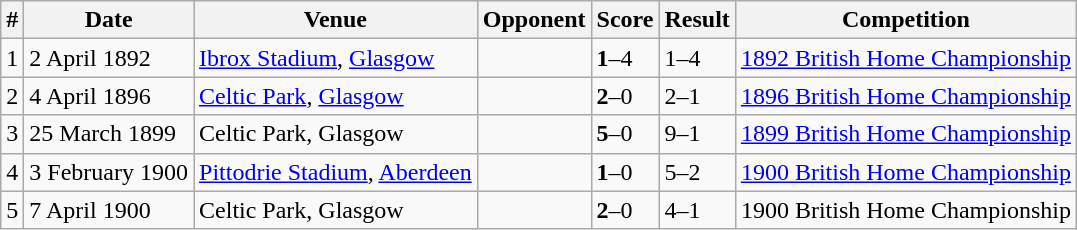<table class="wikitable">
<tr>
<th>#</th>
<th>Date</th>
<th>Venue</th>
<th>Opponent</th>
<th>Score</th>
<th>Result</th>
<th>Competition</th>
</tr>
<tr>
<td>1</td>
<td>2 April 1892</td>
<td><a href='#'>Ibrox Stadium</a>, <a href='#'>Glasgow</a></td>
<td></td>
<td><strong>1</strong>–4</td>
<td>1–4</td>
<td><a href='#'>1892 British Home Championship</a></td>
</tr>
<tr>
<td>2</td>
<td>4 April 1896</td>
<td><a href='#'>Celtic Park</a>, <a href='#'>Glasgow</a></td>
<td></td>
<td><strong>2</strong>–0</td>
<td>2–1</td>
<td><a href='#'>1896 British Home Championship</a></td>
</tr>
<tr>
<td>3</td>
<td>25 March 1899</td>
<td>Celtic Park, Glasgow</td>
<td></td>
<td><strong>5</strong>–0</td>
<td>9–1</td>
<td><a href='#'>1899 British Home Championship</a></td>
</tr>
<tr>
<td>4</td>
<td>3 February 1900</td>
<td><a href='#'>Pittodrie Stadium</a>, <a href='#'>Aberdeen</a></td>
<td></td>
<td><strong>1</strong>–0</td>
<td>5–2</td>
<td><a href='#'>1900 British Home Championship</a></td>
</tr>
<tr>
<td>5</td>
<td>7 April 1900</td>
<td>Celtic Park, Glasgow</td>
<td></td>
<td><strong>2</strong>–0</td>
<td>4–1</td>
<td>1900 British Home Championship</td>
</tr>
</table>
